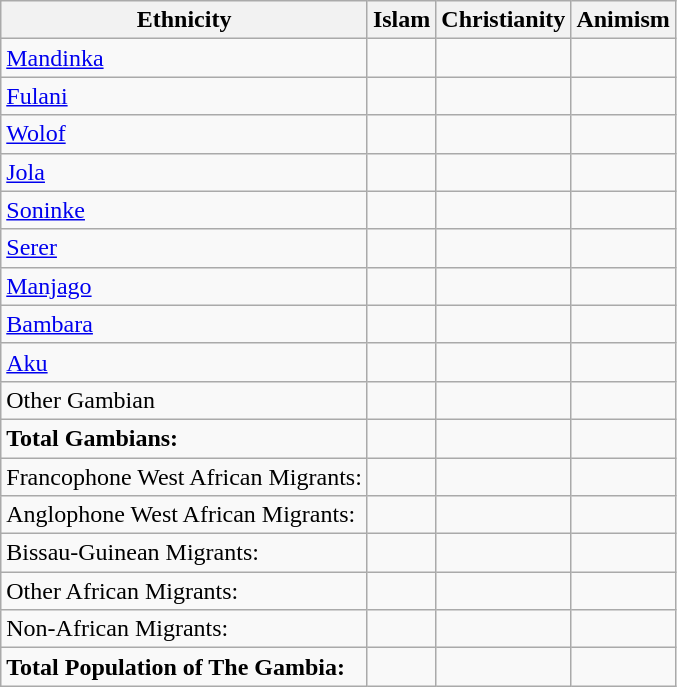<table class="wikitable">
<tr>
<th scope="col">Ethnicity</th>
<th scope="col">Islam</th>
<th scope="col">Christianity</th>
<th scope="col">Animism</th>
</tr>
<tr>
<td scope="row"><a href='#'>Mandinka</a></td>
<td></td>
<td></td>
<td></td>
</tr>
<tr>
<td scope="row"><a href='#'>Fulani</a></td>
<td></td>
<td></td>
<td></td>
</tr>
<tr>
<td scope="row"><a href='#'>Wolof</a></td>
<td></td>
<td></td>
<td></td>
</tr>
<tr>
<td scope="row"><a href='#'>Jola</a></td>
<td></td>
<td></td>
<td></td>
</tr>
<tr>
<td scope="row"><a href='#'>Soninke</a></td>
<td></td>
<td></td>
<td></td>
</tr>
<tr>
<td scope="row"><a href='#'>Serer</a></td>
<td></td>
<td></td>
<td></td>
</tr>
<tr>
<td scope="row"><a href='#'>Manjago</a></td>
<td></td>
<td></td>
<td></td>
</tr>
<tr>
<td scope="row"><a href='#'>Bambara</a></td>
<td></td>
<td></td>
<td></td>
</tr>
<tr>
<td scope="row"><a href='#'>Aku</a></td>
<td></td>
<td></td>
<td></td>
</tr>
<tr>
<td scope="row">Other Gambian</td>
<td></td>
<td></td>
<td></td>
</tr>
<tr>
<td scope="row"><strong>Total Gambians:</strong></td>
<td></td>
<td></td>
<td></td>
</tr>
<tr>
<td scope="row">Francophone West African Migrants:</td>
<td></td>
<td></td>
<td></td>
</tr>
<tr>
<td scope="row">Anglophone West African Migrants:</td>
<td></td>
<td></td>
<td></td>
</tr>
<tr>
<td scope="row">Bissau-Guinean Migrants:</td>
<td></td>
<td></td>
<td></td>
</tr>
<tr>
<td scope="row">Other African Migrants:</td>
<td></td>
<td></td>
<td></td>
</tr>
<tr>
<td scope="row">Non-African Migrants:</td>
<td></td>
<td></td>
<td></td>
</tr>
<tr>
<td scope="row"><strong>Total Population of The Gambia:</strong></td>
<td></td>
<td></td>
<td></td>
</tr>
</table>
